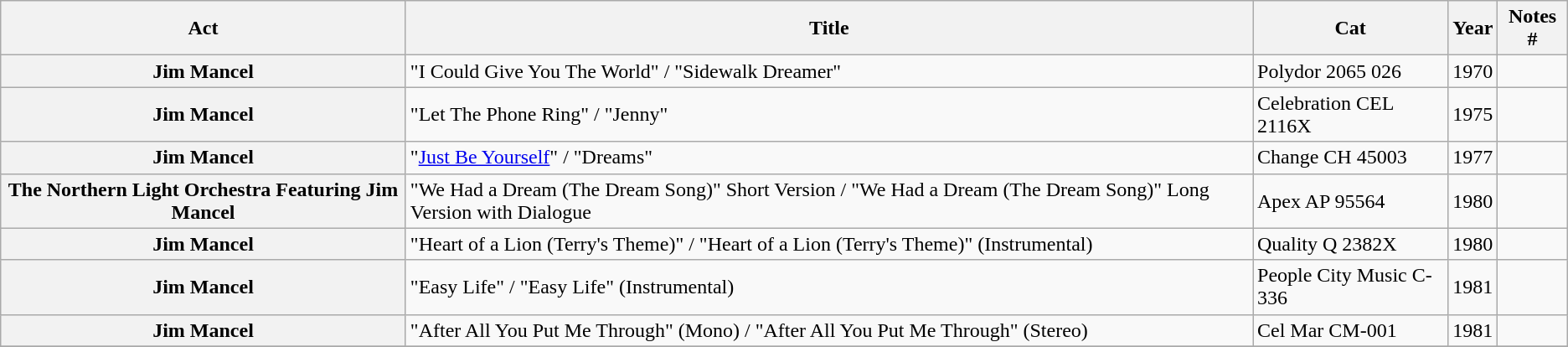<table class="wikitable plainrowheaders sortable">
<tr>
<th scope="col">Act</th>
<th scope="col" class="unsortable">Title</th>
<th scope="col">Cat</th>
<th scope="col">Year</th>
<th scope="col" class="unsortable">Notes #</th>
</tr>
<tr>
<th scope="row">Jim Mancel</th>
<td>"I Could Give You The World" / "Sidewalk Dreamer"</td>
<td>Polydor 2065 026</td>
<td>1970</td>
<td></td>
</tr>
<tr>
<th scope="row">Jim Mancel</th>
<td>"Let The Phone Ring" / "Jenny"</td>
<td>Celebration CEL 2116X</td>
<td>1975</td>
<td></td>
</tr>
<tr>
<th scope="row">Jim Mancel</th>
<td>"<a href='#'>Just Be Yourself</a>" / "Dreams"</td>
<td>Change CH 45003</td>
<td>1977</td>
<td></td>
</tr>
<tr>
<th scope="row">The Northern Light Orchestra Featuring Jim Mancel</th>
<td>"We Had a Dream (The Dream Song)" Short Version / "We Had a Dream (The Dream Song)" Long Version with Dialogue</td>
<td>Apex AP 95564</td>
<td>1980</td>
<td></td>
</tr>
<tr>
<th scope="row">Jim Mancel</th>
<td>"Heart of a Lion (Terry's Theme)" / "Heart of a Lion (Terry's Theme)" (Instrumental)</td>
<td>Quality Q 2382X</td>
<td>1980</td>
<td></td>
</tr>
<tr>
<th scope="row">Jim Mancel</th>
<td>"Easy Life" / "Easy Life" (Instrumental)</td>
<td>People City Music C-336</td>
<td>1981</td>
<td></td>
</tr>
<tr>
<th scope="row">Jim Mancel</th>
<td>"After All You Put Me Through" (Mono) / "After All You Put Me Through" (Stereo)</td>
<td>Cel Mar CM-001</td>
<td>1981</td>
<td></td>
</tr>
<tr>
</tr>
</table>
